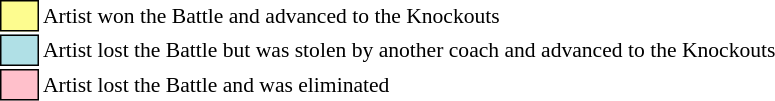<table class="toccolours" style="font-size: 90%; white-space: nowrap;">
<tr>
<td style="background:#fdfc8f; border:1px solid black;">      </td>
<td>Artist won the Battle and advanced to the Knockouts</td>
</tr>
<tr>
<td style="background:#b0e0e6; border:1px solid black;">      </td>
<td>Artist lost the Battle but was stolen by another coach and advanced to the Knockouts</td>
</tr>
<tr>
<td style="background:pink; border:1px solid black;">      </td>
<td>Artist lost the Battle and was eliminated</td>
</tr>
</table>
